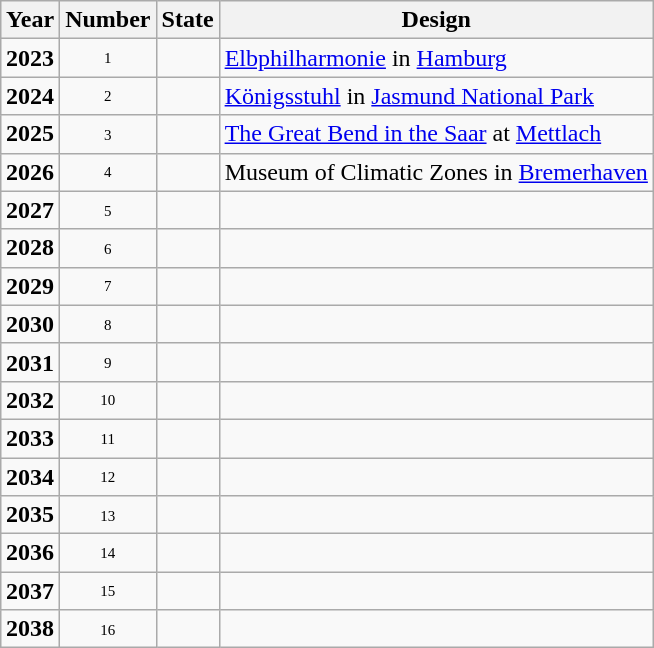<table class="wikitable"  style="margin:1em auto;" align="center">
<tr>
<th>Year</th>
<th>Number</th>
<th>State</th>
<th>Design</th>
</tr>
<tr id="1">
<td><strong>2023</strong></td>
<td align="center" style="font-size:10px">1</td>
<td></td>
<td><a href='#'>Elbphilharmonie</a> in <a href='#'>Hamburg</a></td>
</tr>
<tr id="2">
<td><strong>2024</strong></td>
<td align="center" style="font-size:10px">2</td>
<td></td>
<td><a href='#'>Königsstuhl</a> in <a href='#'>Jasmund National Park</a></td>
</tr>
<tr id="3">
<td><strong>2025</strong></td>
<td align="center" style="font-size:10px">3</td>
<td></td>
<td><a href='#'>The Great Bend in the Saar</a> at  <a href='#'>Mettlach</a></td>
</tr>
<tr id="4">
<td><strong>2026</strong></td>
<td align="center" style="font-size:10px">4</td>
<td></td>
<td>Museum of Climatic Zones in <a href='#'>Bremerhaven</a></td>
</tr>
<tr id="5">
<td><strong>2027</strong></td>
<td align="center" style="font-size:10px">5</td>
<td></td>
<td></td>
</tr>
<tr id="6">
<td><strong>2028</strong></td>
<td align="center" style="font-size:10px">6</td>
<td></td>
<td></td>
</tr>
<tr id="7">
<td><strong>2029</strong></td>
<td align="center" style="font-size:10px">7</td>
<td></td>
<td></td>
</tr>
<tr id="8">
<td><strong>2030</strong></td>
<td align="center" style="font-size:10px">8</td>
<td></td>
<td></td>
</tr>
<tr id="9">
<td><strong>2031</strong></td>
<td align="center" style="font-size:10px">9</td>
<td></td>
<td></td>
</tr>
<tr id="10">
<td><strong>2032</strong></td>
<td align="center" style="font-size:10px">10</td>
<td></td>
<td></td>
</tr>
<tr id="11">
<td><strong>2033</strong></td>
<td align="center" style="font-size:10px">11</td>
<td></td>
<td></td>
</tr>
<tr id="12">
<td><strong>2034</strong></td>
<td align="center" style="font-size:10px">12</td>
<td></td>
<td></td>
</tr>
<tr id="13">
<td><strong>2035</strong></td>
<td align="center" style="font-size:10px">13</td>
<td></td>
<td></td>
</tr>
<tr id="14">
<td><strong>2036</strong></td>
<td align="center" style="font-size:10px">14</td>
<td></td>
<td></td>
</tr>
<tr id="15">
<td><strong>2037</strong></td>
<td align="center" style="font-size:10px">15</td>
<td></td>
<td></td>
</tr>
<tr id="16">
<td><strong>2038</strong></td>
<td align="center" style="font-size:10px">16</td>
<td></td>
<td></td>
</tr>
</table>
